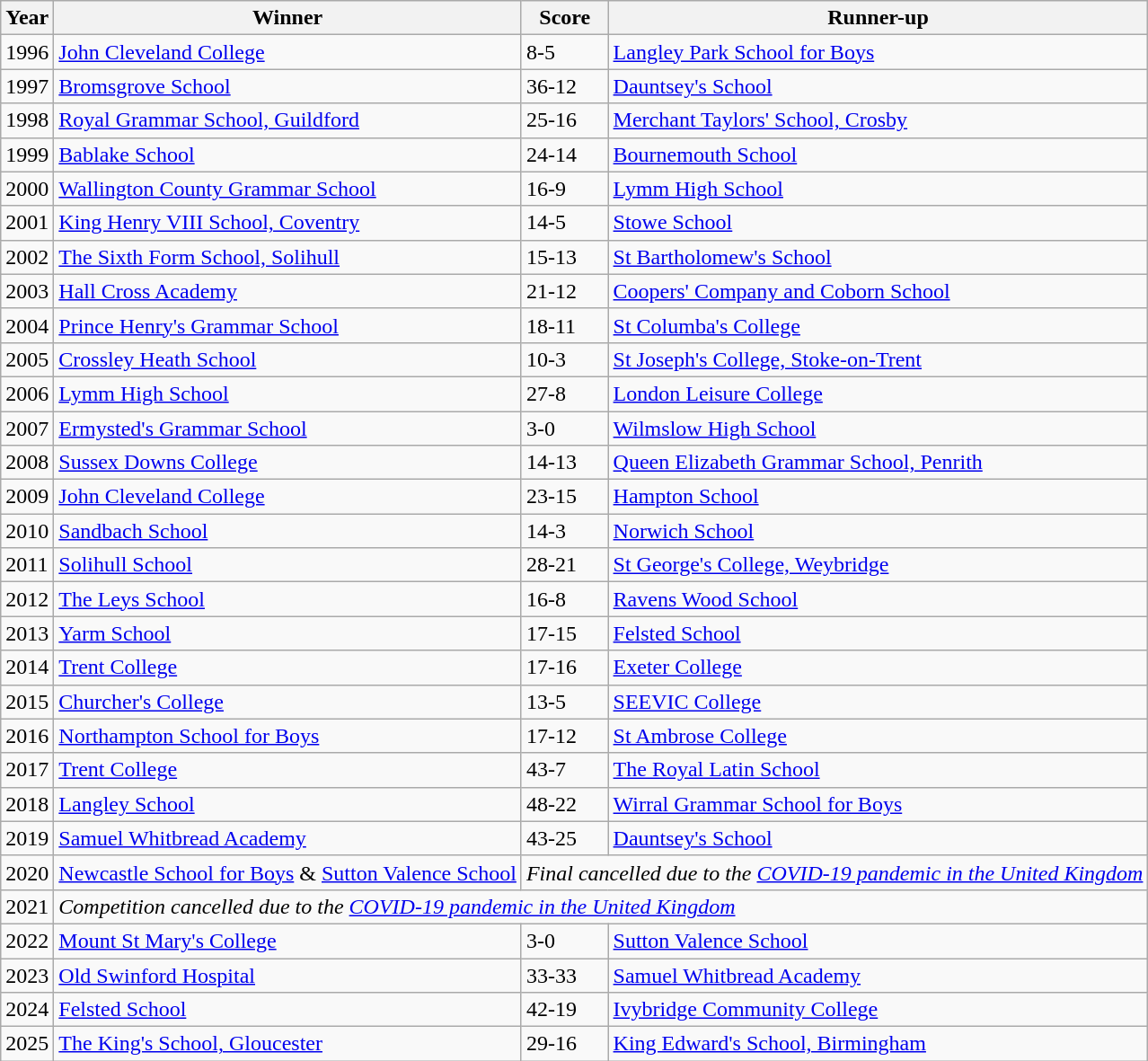<table class="wikitable">
<tr>
<th>Year</th>
<th>Winner</th>
<th>Score</th>
<th>Runner-up</th>
</tr>
<tr>
<td>1996</td>
<td><a href='#'>John Cleveland College</a></td>
<td>8-5</td>
<td><a href='#'>Langley Park School for Boys</a></td>
</tr>
<tr>
<td>1997</td>
<td><a href='#'>Bromsgrove School</a></td>
<td>36-12</td>
<td><a href='#'>Dauntsey's School</a></td>
</tr>
<tr>
<td>1998</td>
<td><a href='#'>Royal Grammar School, Guildford</a></td>
<td>25-16</td>
<td><a href='#'>Merchant Taylors' School, Crosby</a></td>
</tr>
<tr>
<td>1999</td>
<td><a href='#'>Bablake School</a></td>
<td>24-14</td>
<td><a href='#'>Bournemouth School</a></td>
</tr>
<tr>
<td>2000</td>
<td><a href='#'>Wallington County Grammar School</a></td>
<td>16-9</td>
<td><a href='#'>Lymm High School</a></td>
</tr>
<tr>
<td>2001</td>
<td><a href='#'>King Henry VIII School, Coventry</a></td>
<td>14-5</td>
<td><a href='#'>Stowe School</a></td>
</tr>
<tr>
<td>2002</td>
<td><a href='#'>The Sixth Form School, Solihull</a></td>
<td>15-13</td>
<td><a href='#'>St Bartholomew's School</a></td>
</tr>
<tr>
<td>2003</td>
<td><a href='#'>Hall Cross Academy</a></td>
<td>21-12</td>
<td><a href='#'>Coopers' Company and Coborn School</a></td>
</tr>
<tr>
<td>2004</td>
<td><a href='#'>Prince Henry's Grammar School</a></td>
<td>18-11</td>
<td><a href='#'>St Columba's College</a></td>
</tr>
<tr>
<td>2005</td>
<td><a href='#'>Crossley Heath School</a></td>
<td>10-3</td>
<td><a href='#'>St Joseph's College, Stoke-on-Trent</a></td>
</tr>
<tr>
<td>2006</td>
<td><a href='#'>Lymm High School</a></td>
<td>27-8</td>
<td><a href='#'>London Leisure College</a></td>
</tr>
<tr>
<td>2007</td>
<td><a href='#'>Ermysted's Grammar School</a></td>
<td>3-0</td>
<td><a href='#'>Wilmslow High School</a></td>
</tr>
<tr>
<td>2008</td>
<td><a href='#'>Sussex Downs College</a></td>
<td>14-13</td>
<td><a href='#'>Queen Elizabeth Grammar School, Penrith</a></td>
</tr>
<tr>
<td>2009</td>
<td><a href='#'>John Cleveland College</a></td>
<td>23-15</td>
<td><a href='#'>Hampton School</a></td>
</tr>
<tr>
<td>2010</td>
<td><a href='#'>Sandbach School</a></td>
<td>14-3</td>
<td><a href='#'>Norwich School</a></td>
</tr>
<tr>
<td>2011</td>
<td><a href='#'>Solihull School</a></td>
<td>28-21</td>
<td><a href='#'>St George's College, Weybridge</a></td>
</tr>
<tr>
<td>2012</td>
<td><a href='#'>The Leys School</a></td>
<td>16-8</td>
<td><a href='#'>Ravens Wood School</a></td>
</tr>
<tr>
<td>2013</td>
<td><a href='#'>Yarm School</a></td>
<td>17-15</td>
<td><a href='#'>Felsted School</a></td>
</tr>
<tr>
<td>2014</td>
<td><a href='#'>Trent College</a></td>
<td>17-16</td>
<td><a href='#'>Exeter College</a></td>
</tr>
<tr>
<td>2015</td>
<td><a href='#'>Churcher's College</a></td>
<td>13-5</td>
<td><a href='#'>SEEVIC College</a></td>
</tr>
<tr>
<td>2016</td>
<td><a href='#'>Northampton School for Boys</a></td>
<td>17-12</td>
<td><a href='#'>St Ambrose College</a></td>
</tr>
<tr>
<td>2017</td>
<td><a href='#'>Trent College</a></td>
<td>43-7</td>
<td><a href='#'>The Royal Latin School</a></td>
</tr>
<tr>
<td>2018</td>
<td><a href='#'>Langley School</a></td>
<td>48-22</td>
<td><a href='#'>Wirral Grammar School for Boys</a></td>
</tr>
<tr>
<td>2019</td>
<td><a href='#'>Samuel Whitbread Academy</a></td>
<td>43-25</td>
<td><a href='#'>Dauntsey's School</a></td>
</tr>
<tr>
<td>2020</td>
<td><a href='#'>Newcastle School for Boys</a> & <a href='#'>Sutton Valence School</a></td>
<td colspan="2 "><em>Final cancelled due to the <a href='#'>COVID-19 pandemic in the United Kingdom</a></em></td>
</tr>
<tr>
<td>2021</td>
<td colspan="3"><em>Competition cancelled due to the <a href='#'>COVID-19 pandemic in the United Kingdom</a></em></td>
</tr>
<tr>
<td>2022</td>
<td><a href='#'>Mount St Mary's College</a></td>
<td>3-0</td>
<td><a href='#'>Sutton Valence School</a></td>
</tr>
<tr>
<td>2023</td>
<td><a href='#'>Old Swinford Hospital</a></td>
<td>33-33</td>
<td><a href='#'>Samuel Whitbread Academy</a></td>
</tr>
<tr>
<td>2024</td>
<td><a href='#'>Felsted School</a></td>
<td>42-19</td>
<td><a href='#'>Ivybridge Community College</a></td>
</tr>
<tr>
<td>2025</td>
<td><a href='#'>The King's School, Gloucester</a></td>
<td>29-16</td>
<td><a href='#'>King Edward's School, Birmingham</a></td>
</tr>
</table>
